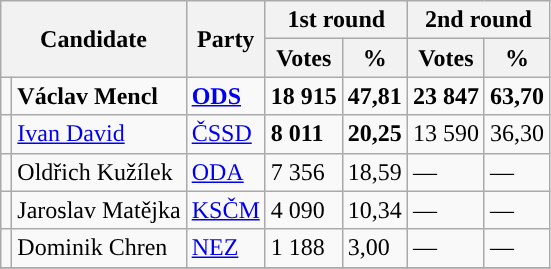<table class="wikitable sortable">
<tr>
<th colspan="2" rowspan="2">Candidate</th>
<th rowspan="2">Party</th>
<th colspan="2">1st round</th>
<th colspan="2">2nd round</th>
</tr>
<tr>
<th>Votes</th>
<th>%</th>
<th>Votes</th>
<th>%</th>
</tr>
<tr>
<td style="background-color:"></td>
<td><strong>Václav Mencl</strong></td>
<td><a href='#'><strong>ODS</strong></a></td>
<td><strong>18 915</strong></td>
<td><strong>47,81</strong></td>
<td><strong>23 847</strong></td>
<td><strong>63,70</strong></td>
</tr>
<tr>
<td style="background-color:"></td>
<td><a href='#'>Ivan David</a></td>
<td><a href='#'>ČSSD</a></td>
<td><strong>8 011</strong></td>
<td><strong>20,25</strong></td>
<td>13 590</td>
<td>36,30</td>
</tr>
<tr>
<td style="background-color:"></td>
<td>Oldřich Kužílek</td>
<td><a href='#'>ODA</a></td>
<td>7 356</td>
<td>18,59</td>
<td>—</td>
<td>—</td>
</tr>
<tr>
<td style="background-color:"></td>
<td>Jaroslav Matějka</td>
<td><a href='#'>KSČM</a></td>
<td>4 090</td>
<td>10,34</td>
<td>—</td>
<td>—</td>
</tr>
<tr>
<td style="background-color:"></td>
<td>Dominik Chren</td>
<td><a href='#'>NEZ</a></td>
<td>1 188</td>
<td>3,00</td>
<td>—</td>
<td>—</td>
</tr>
<tr>
</tr>
</table>
